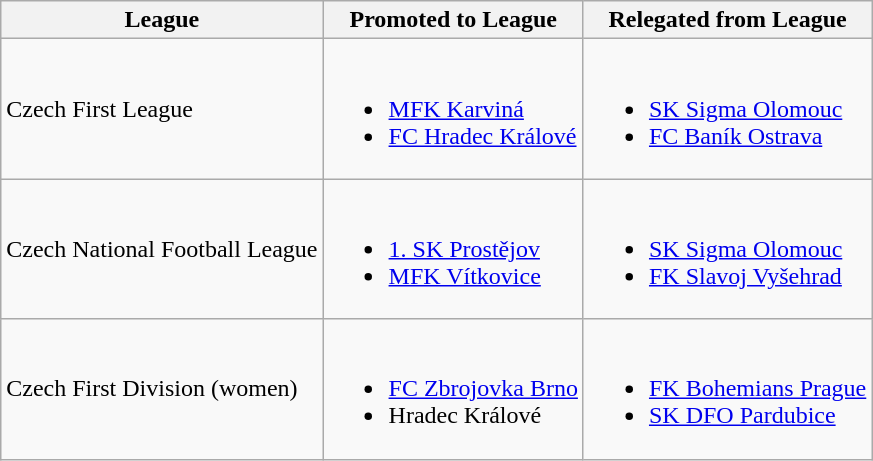<table class="wikitable">
<tr>
<th>League</th>
<th>Promoted to League</th>
<th>Relegated from League</th>
</tr>
<tr>
<td>Czech First League</td>
<td><br><ul><li><a href='#'>MFK Karviná</a></li><li><a href='#'>FC Hradec Králové</a></li></ul></td>
<td><br><ul><li><a href='#'>SK Sigma Olomouc</a></li><li><a href='#'>FC Baník Ostrava</a></li></ul></td>
</tr>
<tr>
<td>Czech National Football League</td>
<td><br><ul><li><a href='#'>1. SK Prostějov</a></li><li><a href='#'>MFK Vítkovice</a></li></ul></td>
<td><br><ul><li><a href='#'>SK Sigma Olomouc</a></li><li><a href='#'>FK Slavoj Vyšehrad</a></li></ul></td>
</tr>
<tr>
<td>Czech First Division (women)</td>
<td><br><ul><li><a href='#'>FC Zbrojovka Brno</a></li><li>Hradec Králové</li></ul></td>
<td><br><ul><li><a href='#'>FK Bohemians Prague</a></li><li><a href='#'>SK DFO Pardubice</a></li></ul></td>
</tr>
</table>
